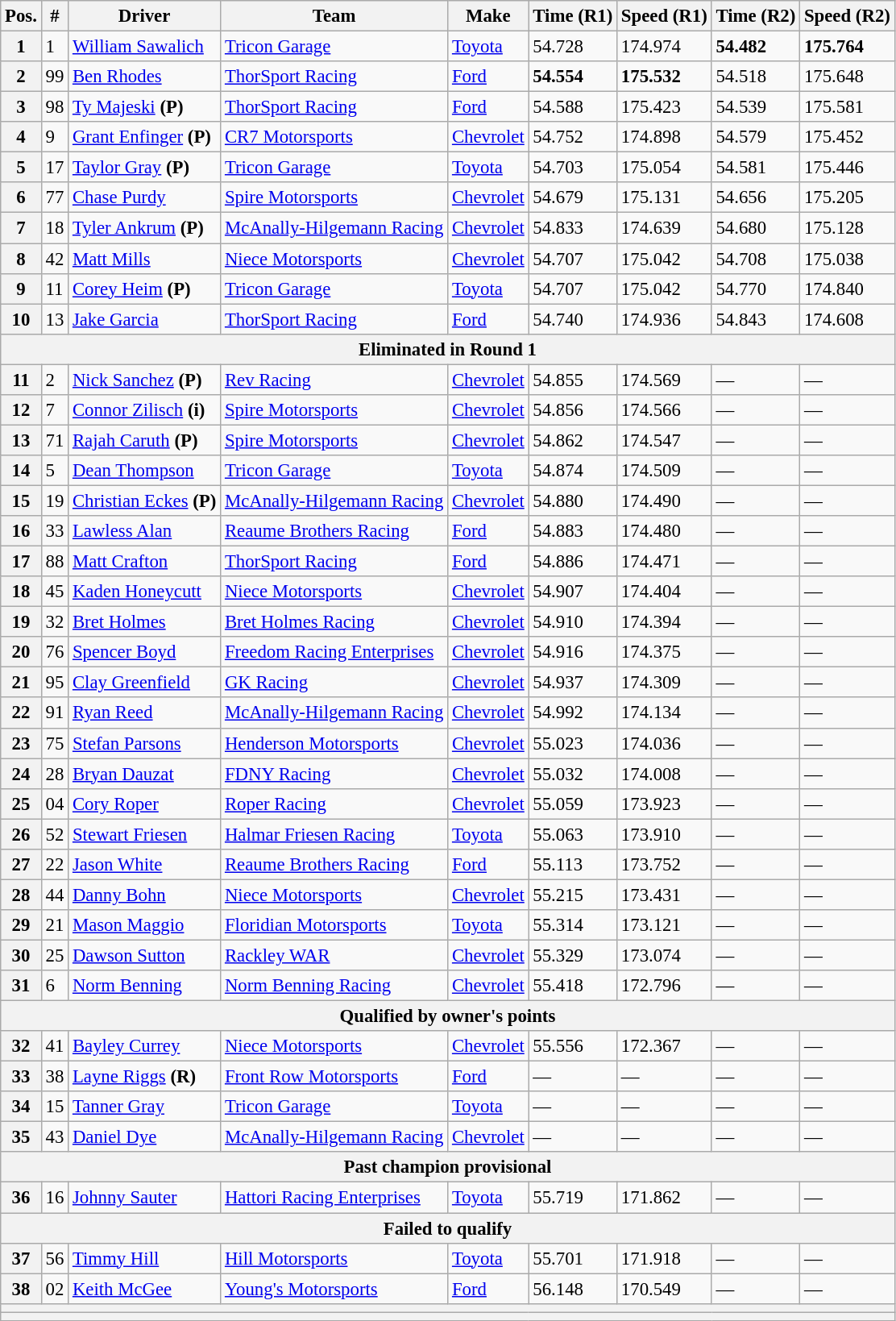<table class="wikitable" style="font-size:95%">
<tr>
<th>Pos.</th>
<th>#</th>
<th>Driver</th>
<th>Team</th>
<th>Make</th>
<th>Time (R1)</th>
<th>Speed (R1)</th>
<th>Time (R2)</th>
<th>Speed (R2)</th>
</tr>
<tr>
<th>1</th>
<td>1</td>
<td><a href='#'>William Sawalich</a></td>
<td><a href='#'>Tricon Garage</a></td>
<td><a href='#'>Toyota</a></td>
<td>54.728</td>
<td>174.974</td>
<td><strong>54.482</strong></td>
<td><strong>175.764</strong></td>
</tr>
<tr>
<th>2</th>
<td>99</td>
<td><a href='#'>Ben Rhodes</a></td>
<td><a href='#'>ThorSport Racing</a></td>
<td><a href='#'>Ford</a></td>
<td><strong>54.554</strong></td>
<td><strong>175.532</strong></td>
<td>54.518</td>
<td>175.648</td>
</tr>
<tr>
<th>3</th>
<td>98</td>
<td><a href='#'>Ty Majeski</a> <strong>(P)</strong></td>
<td><a href='#'>ThorSport Racing</a></td>
<td><a href='#'>Ford</a></td>
<td>54.588</td>
<td>175.423</td>
<td>54.539</td>
<td>175.581</td>
</tr>
<tr>
<th>4</th>
<td>9</td>
<td><a href='#'>Grant Enfinger</a> <strong>(P)</strong></td>
<td><a href='#'>CR7 Motorsports</a></td>
<td><a href='#'>Chevrolet</a></td>
<td>54.752</td>
<td>174.898</td>
<td>54.579</td>
<td>175.452</td>
</tr>
<tr>
<th>5</th>
<td>17</td>
<td><a href='#'>Taylor Gray</a> <strong>(P)</strong></td>
<td><a href='#'>Tricon Garage</a></td>
<td><a href='#'>Toyota</a></td>
<td>54.703</td>
<td>175.054</td>
<td>54.581</td>
<td>175.446</td>
</tr>
<tr>
<th>6</th>
<td>77</td>
<td><a href='#'>Chase Purdy</a></td>
<td><a href='#'>Spire Motorsports</a></td>
<td><a href='#'>Chevrolet</a></td>
<td>54.679</td>
<td>175.131</td>
<td>54.656</td>
<td>175.205</td>
</tr>
<tr>
<th>7</th>
<td>18</td>
<td><a href='#'>Tyler Ankrum</a> <strong>(P)</strong></td>
<td><a href='#'>McAnally-Hilgemann Racing</a></td>
<td><a href='#'>Chevrolet</a></td>
<td>54.833</td>
<td>174.639</td>
<td>54.680</td>
<td>175.128</td>
</tr>
<tr>
<th>8</th>
<td>42</td>
<td><a href='#'>Matt Mills</a></td>
<td><a href='#'>Niece Motorsports</a></td>
<td><a href='#'>Chevrolet</a></td>
<td>54.707</td>
<td>175.042</td>
<td>54.708</td>
<td>175.038</td>
</tr>
<tr>
<th>9</th>
<td>11</td>
<td><a href='#'>Corey Heim</a> <strong>(P)</strong></td>
<td><a href='#'>Tricon Garage</a></td>
<td><a href='#'>Toyota</a></td>
<td>54.707</td>
<td>175.042</td>
<td>54.770</td>
<td>174.840</td>
</tr>
<tr>
<th>10</th>
<td>13</td>
<td><a href='#'>Jake Garcia</a></td>
<td><a href='#'>ThorSport Racing</a></td>
<td><a href='#'>Ford</a></td>
<td>54.740</td>
<td>174.936</td>
<td>54.843</td>
<td>174.608</td>
</tr>
<tr>
<th colspan="9">Eliminated in Round 1</th>
</tr>
<tr>
<th>11</th>
<td>2</td>
<td><a href='#'>Nick Sanchez</a> <strong>(P)</strong></td>
<td><a href='#'>Rev Racing</a></td>
<td><a href='#'>Chevrolet</a></td>
<td>54.855</td>
<td>174.569</td>
<td>—</td>
<td>—</td>
</tr>
<tr>
<th>12</th>
<td>7</td>
<td><a href='#'>Connor Zilisch</a> <strong>(i)</strong></td>
<td><a href='#'>Spire Motorsports</a></td>
<td><a href='#'>Chevrolet</a></td>
<td>54.856</td>
<td>174.566</td>
<td>—</td>
<td>—</td>
</tr>
<tr>
<th>13</th>
<td>71</td>
<td><a href='#'>Rajah Caruth</a> <strong>(P)</strong></td>
<td><a href='#'>Spire Motorsports</a></td>
<td><a href='#'>Chevrolet</a></td>
<td>54.862</td>
<td>174.547</td>
<td>—</td>
<td>—</td>
</tr>
<tr>
<th>14</th>
<td>5</td>
<td><a href='#'>Dean Thompson</a></td>
<td><a href='#'>Tricon Garage</a></td>
<td><a href='#'>Toyota</a></td>
<td>54.874</td>
<td>174.509</td>
<td>—</td>
<td>—</td>
</tr>
<tr>
<th>15</th>
<td>19</td>
<td><a href='#'>Christian Eckes</a> <strong>(P)</strong></td>
<td><a href='#'>McAnally-Hilgemann Racing</a></td>
<td><a href='#'>Chevrolet</a></td>
<td>54.880</td>
<td>174.490</td>
<td>—</td>
<td>—</td>
</tr>
<tr>
<th>16</th>
<td>33</td>
<td><a href='#'>Lawless Alan</a></td>
<td><a href='#'>Reaume Brothers Racing</a></td>
<td><a href='#'>Ford</a></td>
<td>54.883</td>
<td>174.480</td>
<td>—</td>
<td>—</td>
</tr>
<tr>
<th>17</th>
<td>88</td>
<td><a href='#'>Matt Crafton</a></td>
<td><a href='#'>ThorSport Racing</a></td>
<td><a href='#'>Ford</a></td>
<td>54.886</td>
<td>174.471</td>
<td>—</td>
<td>—</td>
</tr>
<tr>
<th>18</th>
<td>45</td>
<td><a href='#'>Kaden Honeycutt</a></td>
<td><a href='#'>Niece Motorsports</a></td>
<td><a href='#'>Chevrolet</a></td>
<td>54.907</td>
<td>174.404</td>
<td>—</td>
<td>—</td>
</tr>
<tr>
<th>19</th>
<td>32</td>
<td><a href='#'>Bret Holmes</a></td>
<td><a href='#'>Bret Holmes Racing</a></td>
<td><a href='#'>Chevrolet</a></td>
<td>54.910</td>
<td>174.394</td>
<td>—</td>
<td>—</td>
</tr>
<tr>
<th>20</th>
<td>76</td>
<td><a href='#'>Spencer Boyd</a></td>
<td><a href='#'>Freedom Racing Enterprises</a></td>
<td><a href='#'>Chevrolet</a></td>
<td>54.916</td>
<td>174.375</td>
<td>—</td>
<td>—</td>
</tr>
<tr>
<th>21</th>
<td>95</td>
<td><a href='#'>Clay Greenfield</a></td>
<td><a href='#'>GK Racing</a></td>
<td><a href='#'>Chevrolet</a></td>
<td>54.937</td>
<td>174.309</td>
<td>—</td>
<td>—</td>
</tr>
<tr>
<th>22</th>
<td>91</td>
<td><a href='#'>Ryan Reed</a></td>
<td><a href='#'>McAnally-Hilgemann Racing</a></td>
<td><a href='#'>Chevrolet</a></td>
<td>54.992</td>
<td>174.134</td>
<td>—</td>
<td>—</td>
</tr>
<tr>
<th>23</th>
<td>75</td>
<td><a href='#'>Stefan Parsons</a></td>
<td><a href='#'>Henderson Motorsports</a></td>
<td><a href='#'>Chevrolet</a></td>
<td>55.023</td>
<td>174.036</td>
<td>—</td>
<td>—</td>
</tr>
<tr>
<th>24</th>
<td>28</td>
<td><a href='#'>Bryan Dauzat</a></td>
<td><a href='#'>FDNY Racing</a></td>
<td><a href='#'>Chevrolet</a></td>
<td>55.032</td>
<td>174.008</td>
<td>—</td>
<td>—</td>
</tr>
<tr>
<th>25</th>
<td>04</td>
<td><a href='#'>Cory Roper</a></td>
<td><a href='#'>Roper Racing</a></td>
<td><a href='#'>Chevrolet</a></td>
<td>55.059</td>
<td>173.923</td>
<td>—</td>
<td>—</td>
</tr>
<tr>
<th>26</th>
<td>52</td>
<td><a href='#'>Stewart Friesen</a></td>
<td><a href='#'>Halmar Friesen Racing</a></td>
<td><a href='#'>Toyota</a></td>
<td>55.063</td>
<td>173.910</td>
<td>—</td>
<td>—</td>
</tr>
<tr>
<th>27</th>
<td>22</td>
<td><a href='#'>Jason White</a></td>
<td><a href='#'>Reaume Brothers Racing</a></td>
<td><a href='#'>Ford</a></td>
<td>55.113</td>
<td>173.752</td>
<td>—</td>
<td>—</td>
</tr>
<tr>
<th>28</th>
<td>44</td>
<td><a href='#'>Danny Bohn</a></td>
<td><a href='#'>Niece Motorsports</a></td>
<td><a href='#'>Chevrolet</a></td>
<td>55.215</td>
<td>173.431</td>
<td>—</td>
<td>—</td>
</tr>
<tr>
<th>29</th>
<td>21</td>
<td><a href='#'>Mason Maggio</a></td>
<td><a href='#'>Floridian Motorsports</a></td>
<td><a href='#'>Toyota</a></td>
<td>55.314</td>
<td>173.121</td>
<td>—</td>
<td>—</td>
</tr>
<tr>
<th>30</th>
<td>25</td>
<td><a href='#'>Dawson Sutton</a></td>
<td><a href='#'>Rackley WAR</a></td>
<td><a href='#'>Chevrolet</a></td>
<td>55.329</td>
<td>173.074</td>
<td>—</td>
<td>—</td>
</tr>
<tr>
<th>31</th>
<td>6</td>
<td><a href='#'>Norm Benning</a></td>
<td><a href='#'>Norm Benning Racing</a></td>
<td><a href='#'>Chevrolet</a></td>
<td>55.418</td>
<td>172.796</td>
<td>—</td>
<td>—</td>
</tr>
<tr>
<th colspan="9">Qualified by owner's points</th>
</tr>
<tr>
<th>32</th>
<td>41</td>
<td><a href='#'>Bayley Currey</a></td>
<td><a href='#'>Niece Motorsports</a></td>
<td><a href='#'>Chevrolet</a></td>
<td>55.556</td>
<td>172.367</td>
<td>—</td>
<td>—</td>
</tr>
<tr>
<th>33</th>
<td>38</td>
<td><a href='#'>Layne Riggs</a> <strong>(R)</strong></td>
<td><a href='#'>Front Row Motorsports</a></td>
<td><a href='#'>Ford</a></td>
<td>—</td>
<td>—</td>
<td>—</td>
<td>—</td>
</tr>
<tr>
<th>34</th>
<td>15</td>
<td><a href='#'>Tanner Gray</a></td>
<td><a href='#'>Tricon Garage</a></td>
<td><a href='#'>Toyota</a></td>
<td>—</td>
<td>—</td>
<td>—</td>
<td>—</td>
</tr>
<tr>
<th>35</th>
<td>43</td>
<td><a href='#'>Daniel Dye</a></td>
<td><a href='#'>McAnally-Hilgemann Racing</a></td>
<td><a href='#'>Chevrolet</a></td>
<td>—</td>
<td>—</td>
<td>—</td>
<td>—</td>
</tr>
<tr>
<th colspan="9">Past champion provisional</th>
</tr>
<tr>
<th>36</th>
<td>16</td>
<td><a href='#'>Johnny Sauter</a></td>
<td><a href='#'>Hattori Racing Enterprises</a></td>
<td><a href='#'>Toyota</a></td>
<td>55.719</td>
<td>171.862</td>
<td>—</td>
<td>—</td>
</tr>
<tr>
<th colspan="9">Failed to qualify</th>
</tr>
<tr>
<th>37</th>
<td>56</td>
<td><a href='#'>Timmy Hill</a></td>
<td><a href='#'>Hill Motorsports</a></td>
<td><a href='#'>Toyota</a></td>
<td>55.701</td>
<td>171.918</td>
<td>—</td>
<td>—</td>
</tr>
<tr>
<th>38</th>
<td>02</td>
<td><a href='#'>Keith McGee</a></td>
<td><a href='#'>Young's Motorsports</a></td>
<td><a href='#'>Ford</a></td>
<td>56.148</td>
<td>170.549</td>
<td>—</td>
<td>—</td>
</tr>
<tr>
<th colspan="9"></th>
</tr>
<tr>
<th colspan="9"></th>
</tr>
</table>
